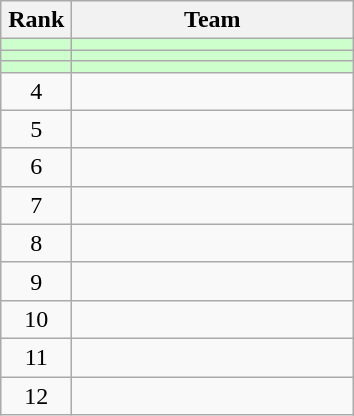<table class="wikitable" style="text-align: center;">
<tr>
<th width=40>Rank</th>
<th width=180>Team</th>
</tr>
<tr bgcolor=#ccffcc>
<td></td>
<td style="text-align:left;"></td>
</tr>
<tr bgcolor=#ccffcc>
<td></td>
<td style="text-align:left;"></td>
</tr>
<tr bgcolor=#ccffcc>
<td></td>
<td style="text-align:left;"></td>
</tr>
<tr>
<td>4</td>
<td style="text-align:left;"></td>
</tr>
<tr align=center>
<td>5</td>
<td style="text-align:left;"></td>
</tr>
<tr align=center>
<td>6</td>
<td style="text-align:left;"></td>
</tr>
<tr align=center>
<td>7</td>
<td style="text-align:left;"></td>
</tr>
<tr align=center>
<td>8</td>
<td style="text-align:left;"></td>
</tr>
<tr align=center>
<td>9</td>
<td style="text-align:left;"></td>
</tr>
<tr align=center>
<td>10</td>
<td style="text-align:left;"></td>
</tr>
<tr align=center>
<td>11</td>
<td style="text-align:left;"></td>
</tr>
<tr align=center>
<td>12</td>
<td style="text-align:left;"></td>
</tr>
</table>
